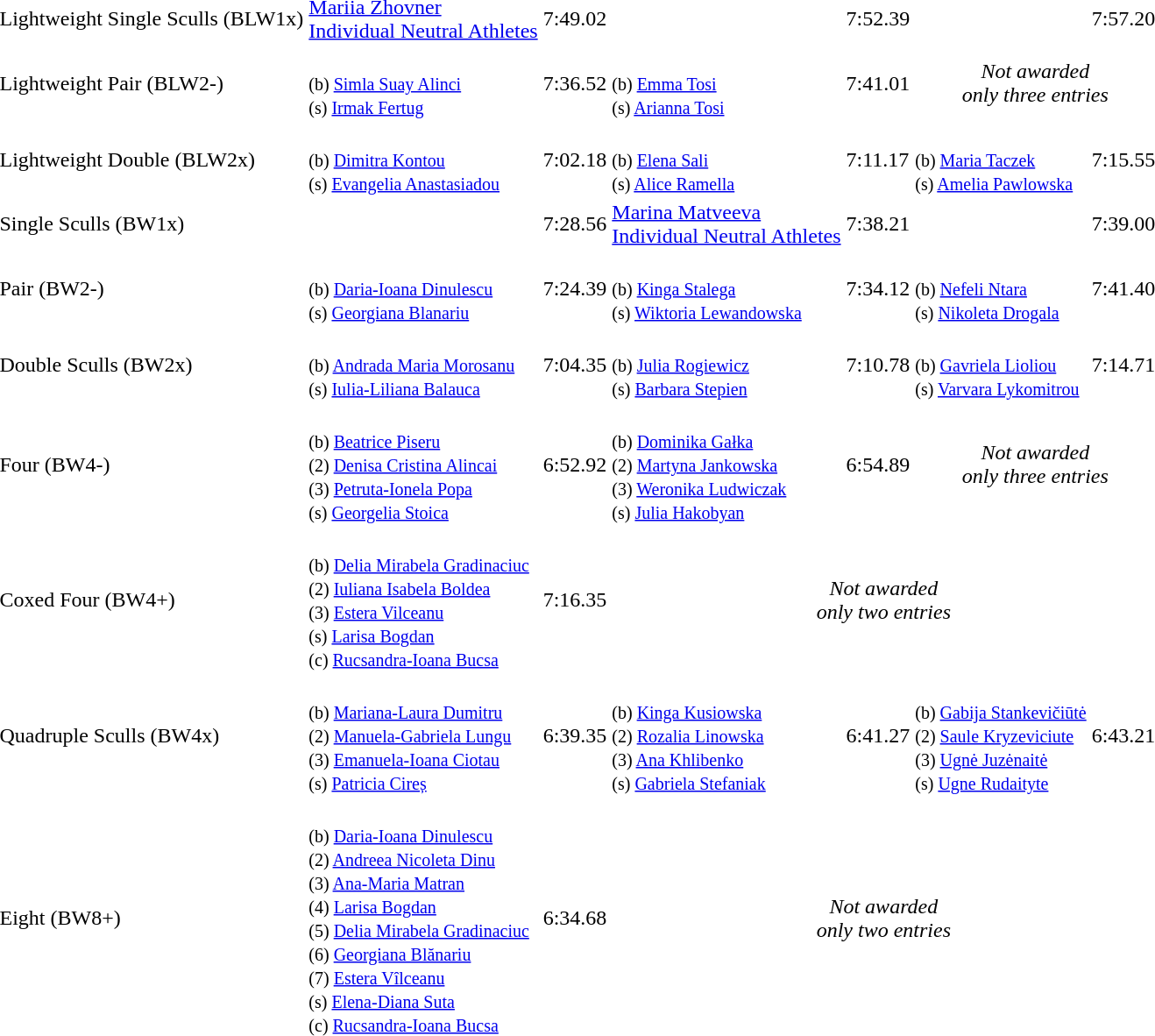<table>
<tr>
<td>Lightweight Single Sculls (BLW1x)</td>
<td><a href='#'>Mariia Zhovner</a><br><a href='#'>Individual Neutral Athletes</a></td>
<td>7:49.02</td>
<td></td>
<td>7:52.39</td>
<td></td>
<td>7:57.20</td>
</tr>
<tr>
<td>Lightweight Pair (BLW2-)</td>
<td><br><small>(b) <a href='#'>Simla Suay Alinci</a><br>(s) <a href='#'>Irmak Fertug</a></small></td>
<td>7:36.52</td>
<td><br><small>(b) <a href='#'>Emma Tosi</a><br>(s) <a href='#'>Arianna Tosi</a></small></td>
<td>7:41.01</td>
<td colspan=2 align="center"><em>Not awarded<br>only three entries</em></td>
</tr>
<tr>
<td>Lightweight Double (BLW2x)</td>
<td><br><small>(b) <a href='#'>Dimitra Kontou</a><br>(s) <a href='#'>Evangelia Anastasiadou</a></small></td>
<td>7:02.18</td>
<td><br><small>(b) <a href='#'>Elena Sali</a><br>(s) <a href='#'>Alice Ramella</a></small></td>
<td>7:11.17</td>
<td><br><small>(b) <a href='#'>Maria Taczek</a><br>(s) <a href='#'>Amelia Pawlowska</a></small></td>
<td>7:15.55</td>
</tr>
<tr>
<td>Single Sculls (BW1x)</td>
<td></td>
<td>7:28.56</td>
<td><a href='#'>Marina Matveeva</a><br><a href='#'>Individual Neutral Athletes</a></td>
<td>7:38.21</td>
<td></td>
<td>7:39.00</td>
</tr>
<tr>
<td>Pair (BW2-)</td>
<td><br><small>(b) <a href='#'>Daria-Ioana Dinulescu</a><br>(s) <a href='#'>Georgiana Blanariu</a></small></td>
<td>7:24.39</td>
<td><br><small>(b) <a href='#'>Kinga Stalega</a><br>(s) <a href='#'>Wiktoria Lewandowska</a></small></td>
<td>7:34.12</td>
<td><br><small>(b) <a href='#'>Nefeli Ntara</a><br>(s) <a href='#'>Nikoleta Drogala</a></small></td>
<td>7:41.40</td>
</tr>
<tr>
<td>Double Sculls (BW2x)</td>
<td><br><small>(b) <a href='#'>Andrada Maria Morosanu</a><br>(s) <a href='#'>Iulia-Liliana Balauca</a></small></td>
<td>7:04.35</td>
<td><br><small>(b) <a href='#'>Julia Rogiewicz</a><br>(s) <a href='#'>Barbara Stepien</a></small></td>
<td>7:10.78</td>
<td><br><small>(b) <a href='#'>Gavriela Lioliou</a><br>(s) <a href='#'>Varvara Lykomitrou</a></small></td>
<td>7:14.71</td>
</tr>
<tr>
<td>Four (BW4-)</td>
<td><br><small>(b) <a href='#'>Beatrice Piseru</a><br>(2) <a href='#'>Denisa Cristina Alincai</a><br>(3) <a href='#'>Petruta-Ionela Popa</a><br>(s) <a href='#'>Georgelia Stoica</a></small></td>
<td>6:52.92</td>
<td><br><small>(b) <a href='#'>Dominika Gałka</a><br>(2) <a href='#'>Martyna Jankowska</a><br>(3) <a href='#'>Weronika Ludwiczak</a><br>(s) <a href='#'>Julia Hakobyan</a></small></td>
<td>6:54.89</td>
<td colspan=2 align="center"><em>Not awarded<br>only three entries</em></td>
</tr>
<tr>
<td>Coxed Four (BW4+)</td>
<td><br><small>(b) <a href='#'>Delia Mirabela Gradinaciuc</a><br>(2) <a href='#'>Iuliana Isabela Boldea</a><br>(3) <a href='#'>Estera Vilceanu</a><br>(s) <a href='#'>Larisa Bogdan</a><br>(c) <a href='#'>Rucsandra-Ioana Bucsa</a></small></td>
<td>7:16.35</td>
<td colspan=4 align="center"><em>Not awarded<br>only two entries</em></td>
</tr>
<tr>
<td>Quadruple Sculls (BW4x)</td>
<td><br><small>(b) <a href='#'>Mariana-Laura Dumitru</a><br>(2) <a href='#'>Manuela-Gabriela Lungu</a><br>(3) <a href='#'>Emanuela-Ioana Ciotau</a><br>(s) <a href='#'>Patricia Cireș</a></small></td>
<td>6:39.35</td>
<td><br><small>(b) <a href='#'>Kinga Kusiowska</a><br>(2) <a href='#'>Rozalia Linowska</a><br>(3) <a href='#'>Ana Khlibenko</a><br>(s) <a href='#'>Gabriela Stefaniak</a></small></td>
<td>6:41.27</td>
<td><br><small>(b) <a href='#'>Gabija Stankevičiūtė</a><br>(2) <a href='#'>Saule Kryzeviciute</a><br>(3) <a href='#'>Ugnė Juzėnaitė</a><br>(s) <a href='#'>Ugne Rudaityte</a></small></td>
<td>6:43.21</td>
</tr>
<tr>
<td>Eight (BW8+)</td>
<td><br><small>(b) <a href='#'>Daria-Ioana Dinulescu</a><br>(2) <a href='#'>Andreea Nicoleta Dinu</a><br>(3) <a href='#'>Ana-Maria Matran</a><br>(4) <a href='#'>Larisa Bogdan</a><br>(5) <a href='#'>Delia Mirabela Gradinaciuc</a><br>(6) <a href='#'>Georgiana Blănariu</a><br>(7) <a href='#'>Estera Vîlceanu</a><br>(s) <a href='#'>Elena-Diana Suta</a><br> (c) <a href='#'>Rucsandra-Ioana Bucsa</a></small></td>
<td>6:34.68</td>
<td colspan=4 align="center"><em>Not awarded<br>only two entries</em></td>
</tr>
</table>
